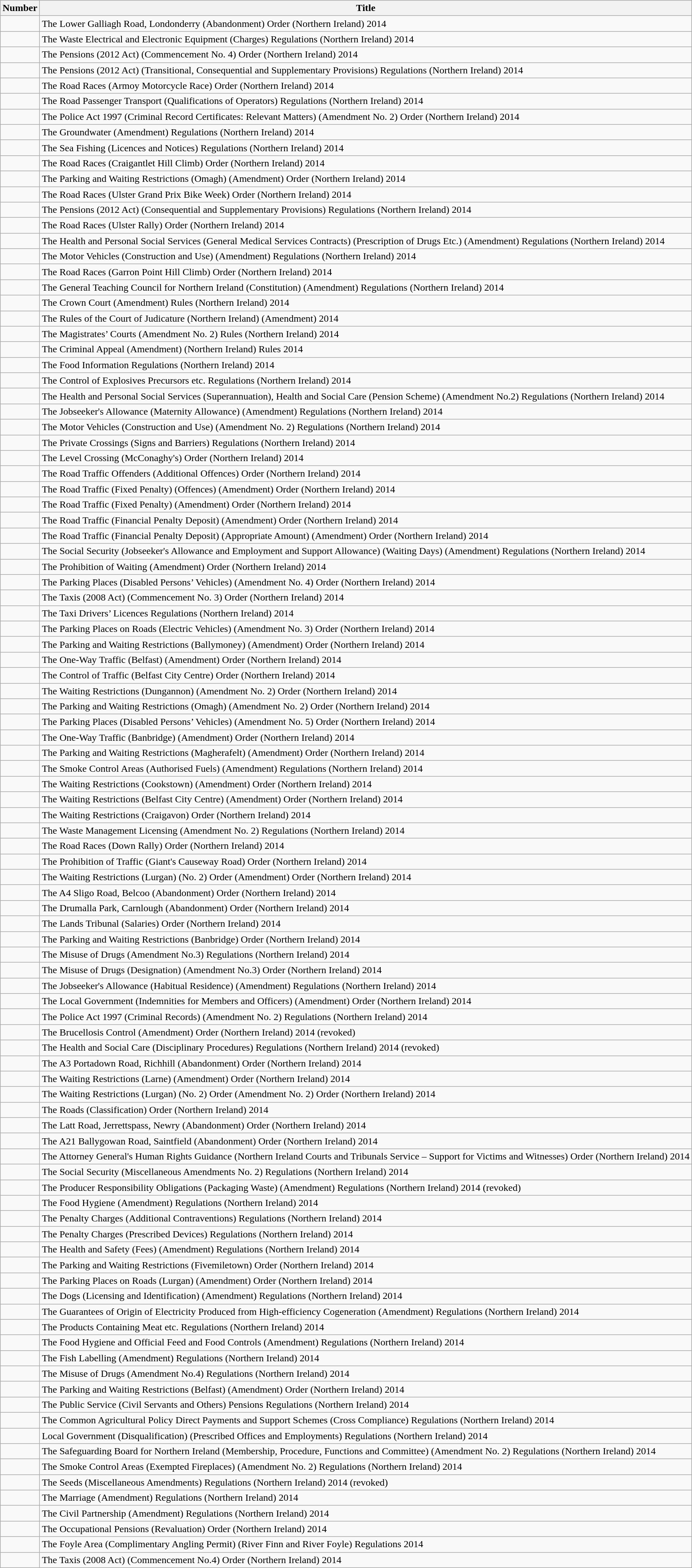<table class="wikitable collapsible">
<tr>
<th>Number</th>
<th>Title</th>
</tr>
<tr>
<td></td>
<td>The Lower Galliagh Road, Londonderry (Abandonment) Order (Northern Ireland) 2014</td>
</tr>
<tr>
<td></td>
<td>The Waste Electrical and Electronic Equipment (Charges) Regulations (Northern Ireland) 2014</td>
</tr>
<tr>
<td></td>
<td>The Pensions (2012 Act) (Commencement No. 4) Order (Northern Ireland) 2014</td>
</tr>
<tr>
<td></td>
<td>The Pensions (2012 Act) (Transitional, Consequential and Supplementary Provisions) Regulations (Northern Ireland) 2014</td>
</tr>
<tr>
<td></td>
<td>The Road Races (Armoy Motorcycle Race) Order (Northern Ireland) 2014</td>
</tr>
<tr>
<td></td>
<td>The Road Passenger Transport (Qualifications of Operators) Regulations (Northern Ireland) 2014</td>
</tr>
<tr>
<td></td>
<td>The Police Act 1997 (Criminal Record Certificates: Relevant Matters) (Amendment No. 2) Order (Northern Ireland) 2014</td>
</tr>
<tr>
<td></td>
<td>The Groundwater (Amendment) Regulations (Northern Ireland) 2014</td>
</tr>
<tr>
<td></td>
<td>The Sea Fishing (Licences and Notices) Regulations (Northern Ireland) 2014</td>
</tr>
<tr>
<td></td>
<td>The Road Races (Craigantlet Hill Climb) Order (Northern Ireland) 2014</td>
</tr>
<tr>
<td></td>
<td>The Parking and Waiting Restrictions (Omagh) (Amendment) Order (Northern Ireland) 2014</td>
</tr>
<tr>
<td></td>
<td>The Road Races (Ulster Grand Prix Bike Week) Order (Northern Ireland) 2014</td>
</tr>
<tr>
<td></td>
<td>The Pensions (2012 Act) (Consequential and Supplementary Provisions) Regulations (Northern Ireland) 2014</td>
</tr>
<tr>
<td></td>
<td>The Road Races (Ulster Rally) Order (Northern Ireland) 2014</td>
</tr>
<tr>
<td></td>
<td>The Health and Personal Social Services (General Medical Services Contracts) (Prescription of Drugs Etc.) (Amendment) Regulations (Northern Ireland) 2014</td>
</tr>
<tr>
<td></td>
<td>The Motor Vehicles (Construction and Use) (Amendment) Regulations (Northern Ireland) 2014</td>
</tr>
<tr>
<td></td>
<td>The Road Races (Garron Point Hill Climb) Order (Northern Ireland) 2014</td>
</tr>
<tr>
<td></td>
<td>The General Teaching Council for Northern Ireland (Constitution) (Amendment) Regulations (Northern Ireland) 2014</td>
</tr>
<tr>
<td></td>
<td>The Crown Court (Amendment) Rules (Northern Ireland) 2014</td>
</tr>
<tr>
<td></td>
<td>The Rules of the Court of Judicature (Northern Ireland) (Amendment) 2014</td>
</tr>
<tr>
<td></td>
<td>The Magistrates’ Courts (Amendment No. 2) Rules (Northern Ireland) 2014</td>
</tr>
<tr>
<td></td>
<td>The Criminal Appeal (Amendment) (Northern Ireland) Rules 2014</td>
</tr>
<tr>
<td></td>
<td>The Food Information Regulations (Northern Ireland) 2014</td>
</tr>
<tr>
<td></td>
<td>The Control of Explosives Precursors etc. Regulations (Northern Ireland) 2014</td>
</tr>
<tr>
<td></td>
<td>The Health and Personal Social Services (Superannuation), Health and Social Care (Pension Scheme) (Amendment No.2) Regulations (Northern Ireland) 2014</td>
</tr>
<tr>
<td></td>
<td>The Jobseeker's Allowance (Maternity Allowance) (Amendment) Regulations (Northern Ireland) 2014</td>
</tr>
<tr>
<td></td>
<td>The Motor Vehicles (Construction and Use) (Amendment No. 2) Regulations (Northern Ireland) 2014</td>
</tr>
<tr>
<td></td>
<td>The Private Crossings (Signs and Barriers) Regulations (Northern Ireland) 2014</td>
</tr>
<tr>
<td></td>
<td>The Level Crossing (McConaghy's) Order (Northern Ireland) 2014</td>
</tr>
<tr>
<td></td>
<td>The Road Traffic Offenders (Additional Offences) Order (Northern Ireland) 2014</td>
</tr>
<tr>
<td></td>
<td>The Road Traffic (Fixed Penalty) (Offences) (Amendment) Order (Northern Ireland) 2014</td>
</tr>
<tr>
<td></td>
<td>The Road Traffic (Fixed Penalty) (Amendment) Order (Northern Ireland) 2014</td>
</tr>
<tr>
<td></td>
<td>The Road Traffic (Financial Penalty Deposit) (Amendment) Order (Northern Ireland) 2014</td>
</tr>
<tr>
<td></td>
<td>The Road Traffic (Financial Penalty Deposit) (Appropriate Amount) (Amendment) Order (Northern Ireland) 2014</td>
</tr>
<tr>
<td></td>
<td>The Social Security (Jobseeker's Allowance and Employment and Support Allowance) (Waiting Days) (Amendment) Regulations (Northern Ireland) 2014</td>
</tr>
<tr>
<td></td>
<td>The Prohibition of Waiting (Amendment) Order (Northern Ireland) 2014</td>
</tr>
<tr>
<td></td>
<td>The Parking Places (Disabled Persons’ Vehicles) (Amendment No. 4) Order (Northern Ireland) 2014</td>
</tr>
<tr>
<td></td>
<td>The Taxis (2008 Act) (Commencement No. 3) Order (Northern Ireland) 2014</td>
</tr>
<tr>
<td></td>
<td>The Taxi Drivers’ Licences Regulations (Northern Ireland) 2014</td>
</tr>
<tr>
<td></td>
<td>The Parking Places on Roads (Electric Vehicles) (Amendment No. 3) Order (Northern Ireland) 2014</td>
</tr>
<tr>
<td></td>
<td>The Parking and Waiting Restrictions (Ballymoney) (Amendment) Order (Northern Ireland) 2014</td>
</tr>
<tr>
<td></td>
<td>The One-Way Traffic (Belfast) (Amendment) Order (Northern Ireland) 2014</td>
</tr>
<tr>
<td></td>
<td>The Control of Traffic (Belfast City Centre) Order (Northern Ireland) 2014</td>
</tr>
<tr>
<td></td>
<td>The Waiting Restrictions (Dungannon) (Amendment No. 2) Order (Northern Ireland) 2014</td>
</tr>
<tr>
<td></td>
<td>The Parking and Waiting Restrictions (Omagh) (Amendment No. 2) Order (Northern Ireland) 2014</td>
</tr>
<tr>
<td></td>
<td>The Parking Places (Disabled Persons’ Vehicles) (Amendment No. 5) Order (Northern Ireland) 2014</td>
</tr>
<tr>
<td></td>
<td>The One-Way Traffic (Banbridge) (Amendment) Order (Northern Ireland) 2014</td>
</tr>
<tr>
<td></td>
<td>The Parking and Waiting Restrictions (Magherafelt) (Amendment) Order (Northern Ireland) 2014</td>
</tr>
<tr>
<td></td>
<td>The Smoke Control Areas (Authorised Fuels) (Amendment) Regulations (Northern Ireland) 2014</td>
</tr>
<tr>
<td></td>
<td>The Waiting Restrictions (Cookstown) (Amendment) Order (Northern Ireland) 2014</td>
</tr>
<tr>
<td></td>
<td>The Waiting Restrictions (Belfast City Centre) (Amendment) Order (Northern Ireland) 2014</td>
</tr>
<tr>
<td></td>
<td>The Waiting Restrictions (Craigavon) Order (Northern Ireland) 2014</td>
</tr>
<tr>
<td></td>
<td>The Waste Management Licensing (Amendment No. 2) Regulations (Northern Ireland) 2014</td>
</tr>
<tr>
<td></td>
<td>The Road Races (Down Rally) Order (Northern Ireland) 2014</td>
</tr>
<tr>
<td></td>
<td>The Prohibition of Traffic (Giant's Causeway Road) Order (Northern Ireland) 2014</td>
</tr>
<tr>
<td></td>
<td>The Waiting Restrictions (Lurgan) (No. 2) Order (Amendment) Order (Northern Ireland) 2014</td>
</tr>
<tr>
<td></td>
<td>The A4 Sligo Road, Belcoo (Abandonment) Order (Northern Ireland) 2014</td>
</tr>
<tr>
<td></td>
<td>The Drumalla Park, Carnlough (Abandonment) Order (Northern Ireland) 2014</td>
</tr>
<tr>
<td></td>
<td>The Lands Tribunal (Salaries) Order (Northern Ireland) 2014</td>
</tr>
<tr>
<td></td>
<td>The Parking and Waiting Restrictions (Banbridge) Order (Northern Ireland) 2014</td>
</tr>
<tr>
<td></td>
<td>The Misuse of Drugs (Amendment No.3) Regulations (Northern Ireland) 2014</td>
</tr>
<tr>
<td></td>
<td>The Misuse of Drugs (Designation) (Amendment No.3) Order (Northern Ireland) 2014</td>
</tr>
<tr>
<td></td>
<td>The Jobseeker's Allowance (Habitual Residence) (Amendment) Regulations (Northern Ireland) 2014</td>
</tr>
<tr>
<td></td>
<td>The Local Government (Indemnities for Members and Officers) (Amendment) Order (Northern Ireland) 2014</td>
</tr>
<tr>
<td></td>
<td>The Police Act 1997 (Criminal Records) (Amendment No. 2) Regulations (Northern Ireland) 2014</td>
</tr>
<tr>
<td></td>
<td>The Brucellosis Control (Amendment) Order (Northern Ireland) 2014 (revoked)</td>
</tr>
<tr>
<td></td>
<td>The Health and Social Care (Disciplinary Procedures) Regulations (Northern Ireland) 2014 (revoked)</td>
</tr>
<tr>
<td></td>
<td>The A3 Portadown Road, Richhill (Abandonment) Order (Northern Ireland) 2014</td>
</tr>
<tr>
<td></td>
<td>The Waiting Restrictions (Larne) (Amendment) Order (Northern Ireland) 2014</td>
</tr>
<tr>
<td></td>
<td>The Waiting Restrictions (Lurgan) (No. 2) Order (Amendment No. 2) Order (Northern Ireland) 2014</td>
</tr>
<tr>
<td></td>
<td>The Roads (Classification) Order (Northern Ireland) 2014</td>
</tr>
<tr>
<td></td>
<td>The Latt Road, Jerrettspass, Newry (Abandonment) Order (Northern Ireland) 2014</td>
</tr>
<tr>
<td></td>
<td>The A21 Ballygowan Road, Saintfield (Abandonment) Order (Northern Ireland) 2014</td>
</tr>
<tr>
<td></td>
<td>The Attorney General's Human Rights Guidance (Northern Ireland Courts and Tribunals Service – Support for Victims and Witnesses) Order (Northern Ireland) 2014</td>
</tr>
<tr>
<td></td>
<td>The Social Security (Miscellaneous Amendments No. 2) Regulations (Northern Ireland) 2014</td>
</tr>
<tr>
<td></td>
<td>The Producer Responsibility Obligations (Packaging Waste) (Amendment) Regulations (Northern Ireland) 2014 (revoked)</td>
</tr>
<tr>
<td></td>
<td>The Food Hygiene (Amendment) Regulations (Northern Ireland) 2014</td>
</tr>
<tr>
<td></td>
<td>The Penalty Charges (Additional Contraventions) Regulations (Northern Ireland) 2014</td>
</tr>
<tr>
<td></td>
<td>The Penalty Charges (Prescribed Devices) Regulations (Northern Ireland) 2014</td>
</tr>
<tr>
<td></td>
<td>The Health and Safety (Fees) (Amendment) Regulations (Northern Ireland) 2014</td>
</tr>
<tr>
<td></td>
<td>The Parking and Waiting Restrictions (Fivemiletown) Order (Northern Ireland) 2014</td>
</tr>
<tr>
<td></td>
<td>The Parking Places on Roads (Lurgan) (Amendment) Order (Northern Ireland) 2014</td>
</tr>
<tr>
<td></td>
<td>The Dogs (Licensing and Identification) (Amendment) Regulations (Northern Ireland) 2014</td>
</tr>
<tr>
<td></td>
<td>The Guarantees of Origin of Electricity Produced from High-efficiency Cogeneration (Amendment) Regulations (Northern Ireland) 2014</td>
</tr>
<tr>
<td></td>
<td>The Products Containing Meat etc. Regulations (Northern Ireland) 2014</td>
</tr>
<tr>
<td></td>
<td>The Food Hygiene and Official Feed and Food Controls (Amendment) Regulations (Northern Ireland) 2014</td>
</tr>
<tr>
<td></td>
<td>The Fish Labelling (Amendment) Regulations (Northern Ireland) 2014</td>
</tr>
<tr>
<td></td>
<td>The Misuse of Drugs (Amendment No.4) Regulations (Northern Ireland) 2014</td>
</tr>
<tr>
<td></td>
<td>The Parking and Waiting Restrictions (Belfast) (Amendment) Order (Northern Ireland) 2014</td>
</tr>
<tr>
<td></td>
<td>The Public Service (Civil Servants and Others) Pensions Regulations (Northern Ireland) 2014</td>
</tr>
<tr>
<td></td>
<td>The Common Agricultural Policy Direct Payments and Support Schemes (Cross Compliance) Regulations (Northern Ireland) 2014</td>
</tr>
<tr>
<td></td>
<td>Local Government (Disqualification) (Prescribed Offices and Employments) Regulations (Northern Ireland) 2014</td>
</tr>
<tr>
<td></td>
<td>The Safeguarding Board for Northern Ireland (Membership, Procedure, Functions and Committee) (Amendment No. 2) Regulations (Northern Ireland) 2014</td>
</tr>
<tr>
<td></td>
<td>The Smoke Control Areas (Exempted Fireplaces) (Amendment No. 2) Regulations (Northern Ireland) 2014</td>
</tr>
<tr>
<td></td>
<td>The Seeds (Miscellaneous Amendments) Regulations (Northern Ireland) 2014 (revoked)</td>
</tr>
<tr>
<td></td>
<td>The Marriage (Amendment) Regulations (Northern Ireland) 2014</td>
</tr>
<tr>
<td></td>
<td>The Civil Partnership (Amendment) Regulations (Northern Ireland) 2014</td>
</tr>
<tr>
<td></td>
<td>The Occupational Pensions (Revaluation) Order (Northern Ireland) 2014</td>
</tr>
<tr>
<td></td>
<td>The Foyle Area (Complimentary Angling Permit) (River Finn and River Foyle) Regulations 2014</td>
</tr>
<tr>
<td></td>
<td>The Taxis (2008 Act) (Commencement No.4) Order (Northern Ireland) 2014</td>
</tr>
</table>
